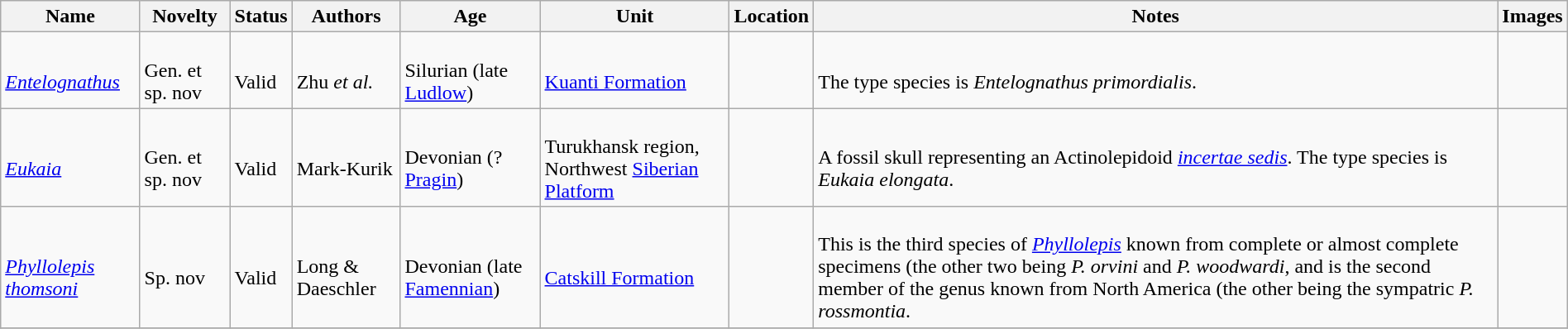<table class="wikitable sortable" align="center" width="100%">
<tr>
<th>Name</th>
<th>Novelty</th>
<th>Status</th>
<th>Authors</th>
<th>Age</th>
<th>Unit</th>
<th>Location</th>
<th>Notes</th>
<th>Images</th>
</tr>
<tr>
<td><br><em><a href='#'>Entelognathus</a></em></td>
<td><br>Gen. et sp. nov</td>
<td><br>Valid</td>
<td><br>Zhu <em>et al.</em></td>
<td><br>Silurian (late <a href='#'>Ludlow</a>)</td>
<td><br><a href='#'>Kuanti Formation</a></td>
<td><br></td>
<td><br>The type species is <em>Entelognathus primordialis</em>.</td>
<td></td>
</tr>
<tr>
<td><br><em><a href='#'>Eukaia</a></em></td>
<td><br>Gen. et sp. nov</td>
<td><br>Valid</td>
<td><br>Mark-Kurik</td>
<td><br>Devonian (?<a href='#'>Pragin</a>)</td>
<td><br>Turukhansk region, Northwest <a href='#'>Siberian Platform</a></td>
<td><br></td>
<td><br>A fossil skull representing an Actinolepidoid <em><a href='#'>incertae sedis</a></em>.  The type species is <em>Eukaia elongata</em>.</td>
<td></td>
</tr>
<tr>
<td><br><em><a href='#'>Phyllolepis thomsoni</a></em></td>
<td><br>Sp. nov</td>
<td><br>Valid</td>
<td><br>Long & Daeschler</td>
<td><br>Devonian (late <a href='#'>Famennian</a>)</td>
<td><br><a href='#'>Catskill Formation</a></td>
<td><br></td>
<td><br>This is the third species of <em><a href='#'>Phyllolepis</a></em> known from complete or almost complete specimens (the other two being <em>P. orvini</em> and <em>P. woodwardi</em>, and is the second member of the genus known from North America (the other being the sympatric <em>P. rossmontia</em>.</td>
<td></td>
</tr>
<tr>
</tr>
</table>
